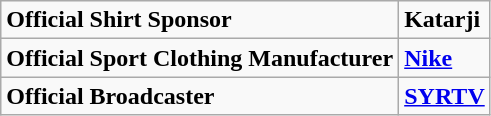<table class="wikitable">
<tr>
<td><strong>Official Shirt Sponsor</strong></td>
<td><strong>Katarji</strong></td>
</tr>
<tr>
<td><strong>Official Sport Clothing Manufacturer</strong></td>
<td><strong><a href='#'>Nike</a></strong></td>
</tr>
<tr>
<td><strong>Official Broadcaster</strong></td>
<td><strong><a href='#'>SYRTV</a></strong></td>
</tr>
</table>
